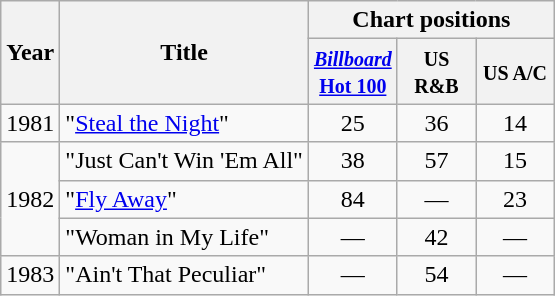<table class="wikitable">
<tr>
<th rowspan="2">Year</th>
<th rowspan="2">Title</th>
<th colspan="3">Chart positions</th>
</tr>
<tr>
<th style="width:45px;"><small><a href='#'><em>Billboard</em> Hot 100</a></small></th>
<th style="width:45px;"><small>US R&B</small></th>
<th style="width:45px;"><small>US A/C</small></th>
</tr>
<tr>
<td>1981</td>
<td>"<a href='#'>Steal the Night</a>"</td>
<td style="text-align:center;">25</td>
<td style="text-align:center;">36</td>
<td style="text-align:center;">14</td>
</tr>
<tr>
<td rowspan="3">1982</td>
<td>"Just Can't Win 'Em All"</td>
<td style="text-align:center;">38</td>
<td style="text-align:center;">57</td>
<td style="text-align:center;">15</td>
</tr>
<tr>
<td>"<a href='#'>Fly Away</a>"</td>
<td style="text-align:center;">84</td>
<td style="text-align:center;">—</td>
<td style="text-align:center;">23</td>
</tr>
<tr>
<td>"Woman in My Life"</td>
<td style="text-align:center;">—</td>
<td style="text-align:center;">42</td>
<td style="text-align:center;">—</td>
</tr>
<tr>
<td>1983</td>
<td>"Ain't That Peculiar"</td>
<td style="text-align:center;">—</td>
<td style="text-align:center;">54</td>
<td style="text-align:center;">—</td>
</tr>
</table>
